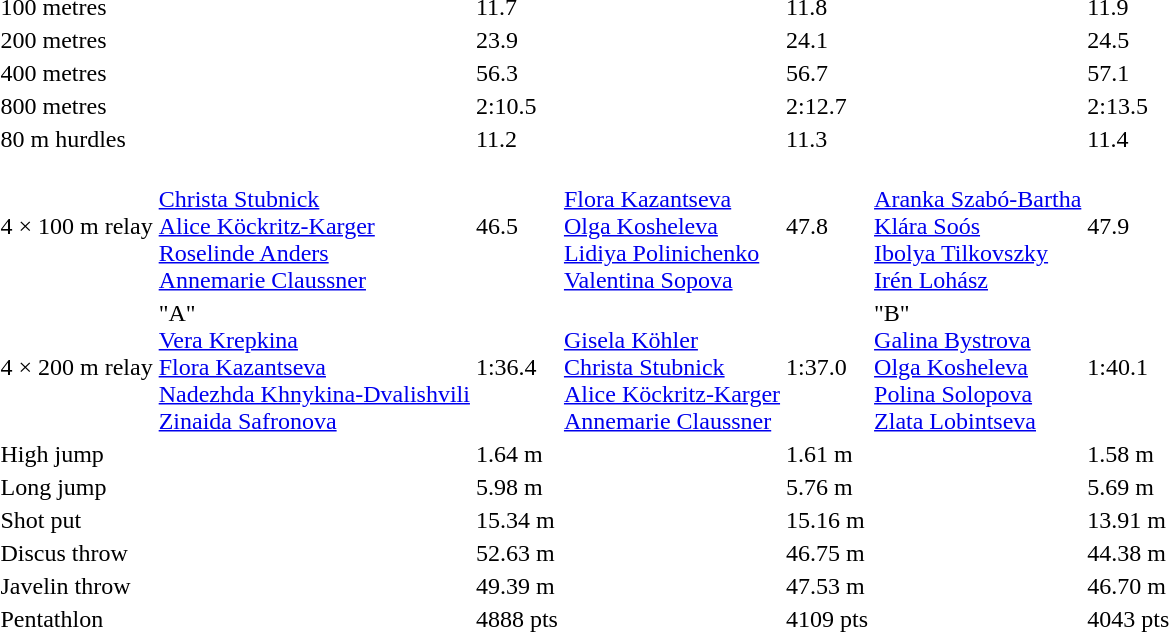<table>
<tr>
<td>100 metres</td>
<td></td>
<td>11.7</td>
<td></td>
<td>11.8</td>
<td></td>
<td>11.9</td>
</tr>
<tr>
<td>200 metres</td>
<td></td>
<td>23.9</td>
<td></td>
<td>24.1</td>
<td></td>
<td>24.5</td>
</tr>
<tr>
<td>400 metres</td>
<td></td>
<td>56.3</td>
<td></td>
<td>56.7</td>
<td></td>
<td>57.1</td>
</tr>
<tr>
<td>800 metres</td>
<td></td>
<td>2:10.5</td>
<td></td>
<td>2:12.7</td>
<td></td>
<td>2:13.5</td>
</tr>
<tr>
<td>80 m hurdles</td>
<td></td>
<td>11.2</td>
<td></td>
<td>11.3</td>
<td></td>
<td>11.4</td>
</tr>
<tr>
<td>4 × 100 m relay</td>
<td><br><a href='#'>Christa Stubnick</a><br><a href='#'>Alice Köckritz-Karger</a><br><a href='#'>Roselinde Anders</a><br><a href='#'>Annemarie Claussner</a></td>
<td>46.5</td>
<td><br><a href='#'>Flora Kazantseva</a><br><a href='#'>Olga Kosheleva</a><br><a href='#'>Lidiya Polinichenko</a><br><a href='#'>Valentina Sopova</a></td>
<td>47.8</td>
<td><br><a href='#'>Aranka Szabó-Bartha</a><br><a href='#'>Klára Soós</a><br><a href='#'>Ibolya Tilkovszky</a><br><a href='#'>Irén Lohász</a></td>
<td>47.9</td>
</tr>
<tr>
<td>4 × 200 m relay</td>
<td> "A"<br><a href='#'>Vera Krepkina</a><br><a href='#'>Flora Kazantseva</a><br><a href='#'>Nadezhda Khnykina-Dvalishvili</a><br><a href='#'>Zinaida Safronova</a></td>
<td>1:36.4</td>
<td><br><a href='#'>Gisela Köhler</a><br><a href='#'>Christa Stubnick</a><br><a href='#'>Alice Köckritz-Karger</a><br><a href='#'>Annemarie Claussner</a></td>
<td>1:37.0</td>
<td> "B"<br><a href='#'>Galina Bystrova</a><br><a href='#'>Olga Kosheleva</a><br><a href='#'>Polina Solopova</a><br><a href='#'>Zlata Lobintseva</a></td>
<td>1:40.1</td>
</tr>
<tr>
<td>High jump</td>
<td></td>
<td>1.64 m</td>
<td></td>
<td>1.61 m</td>
<td></td>
<td>1.58 m</td>
</tr>
<tr>
<td>Long jump</td>
<td></td>
<td>5.98 m</td>
<td></td>
<td>5.76 m</td>
<td></td>
<td>5.69 m</td>
</tr>
<tr>
<td>Shot put</td>
<td></td>
<td>15.34 m</td>
<td></td>
<td>15.16 m</td>
<td></td>
<td>13.91 m</td>
</tr>
<tr>
<td>Discus throw</td>
<td></td>
<td>52.63 m</td>
<td></td>
<td>46.75 m</td>
<td></td>
<td>44.38 m</td>
</tr>
<tr>
<td>Javelin throw</td>
<td></td>
<td>49.39 m</td>
<td></td>
<td>47.53 m</td>
<td></td>
<td>46.70 m</td>
</tr>
<tr>
<td>Pentathlon</td>
<td></td>
<td>4888 pts</td>
<td></td>
<td>4109 pts</td>
<td></td>
<td>4043 pts</td>
</tr>
</table>
